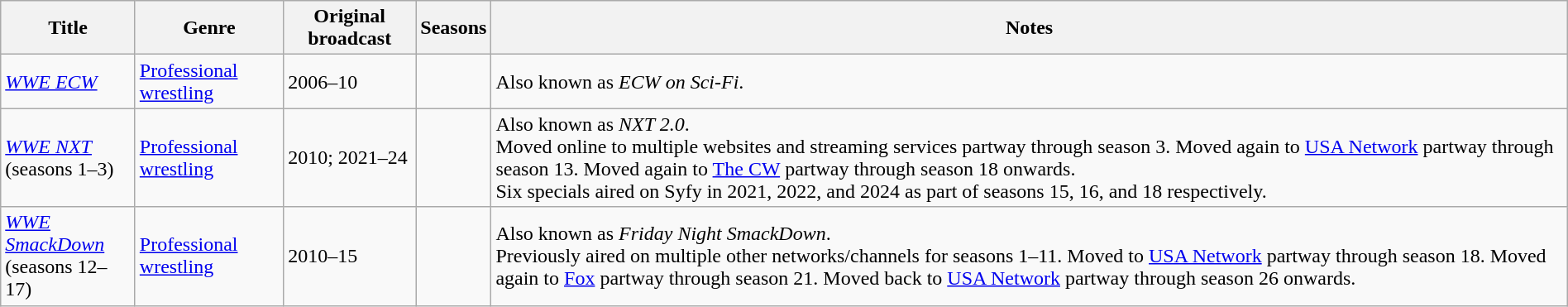<table class="wikitable sortable" style="width:100%;">
<tr>
<th>Title</th>
<th>Genre</th>
<th>Original broadcast</th>
<th>Seasons</th>
<th>Notes</th>
</tr>
<tr>
<td><em><a href='#'>WWE ECW</a></em></td>
<td><a href='#'>Professional wrestling</a></td>
<td>2006–10</td>
<td></td>
<td>Also known as <em>ECW on Sci-Fi</em>.</td>
</tr>
<tr>
<td><em><a href='#'>WWE NXT</a></em><br>(seasons 1–3)</td>
<td><a href='#'>Professional wrestling</a></td>
<td>2010; 2021–24</td>
<td></td>
<td>Also known as <em>NXT 2.0</em>.<br>Moved online to multiple websites and streaming services partway through season 3. Moved again to <a href='#'>USA Network</a> partway through season 13. Moved again to <a href='#'>The CW</a> partway through season 18 onwards.<br>Six specials aired on Syfy in 2021, 2022, and 2024 as part of seasons 15, 16, and 18 respectively.</td>
</tr>
<tr>
<td><em><a href='#'>WWE SmackDown</a></em><br>(seasons 12–17)</td>
<td><a href='#'>Professional wrestling</a></td>
<td>2010–15</td>
<td></td>
<td>Also known as <em>Friday Night SmackDown</em>.<br>Previously aired on multiple other networks/channels for seasons 1–11. Moved to <a href='#'>USA Network</a> partway through season 18. Moved again to <a href='#'>Fox</a> partway through season 21. Moved back to <a href='#'>USA Network</a> partway through season 26 onwards.</td>
</tr>
</table>
